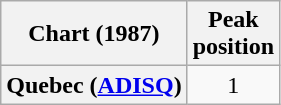<table class="wikitable plainrowheaders" style="text-align:center">
<tr>
<th scope="col">Chart (1987)</th>
<th scope="col">Peak<br>position</th>
</tr>
<tr>
<th scope="row">Quebec (<a href='#'>ADISQ</a>)</th>
<td>1</td>
</tr>
</table>
